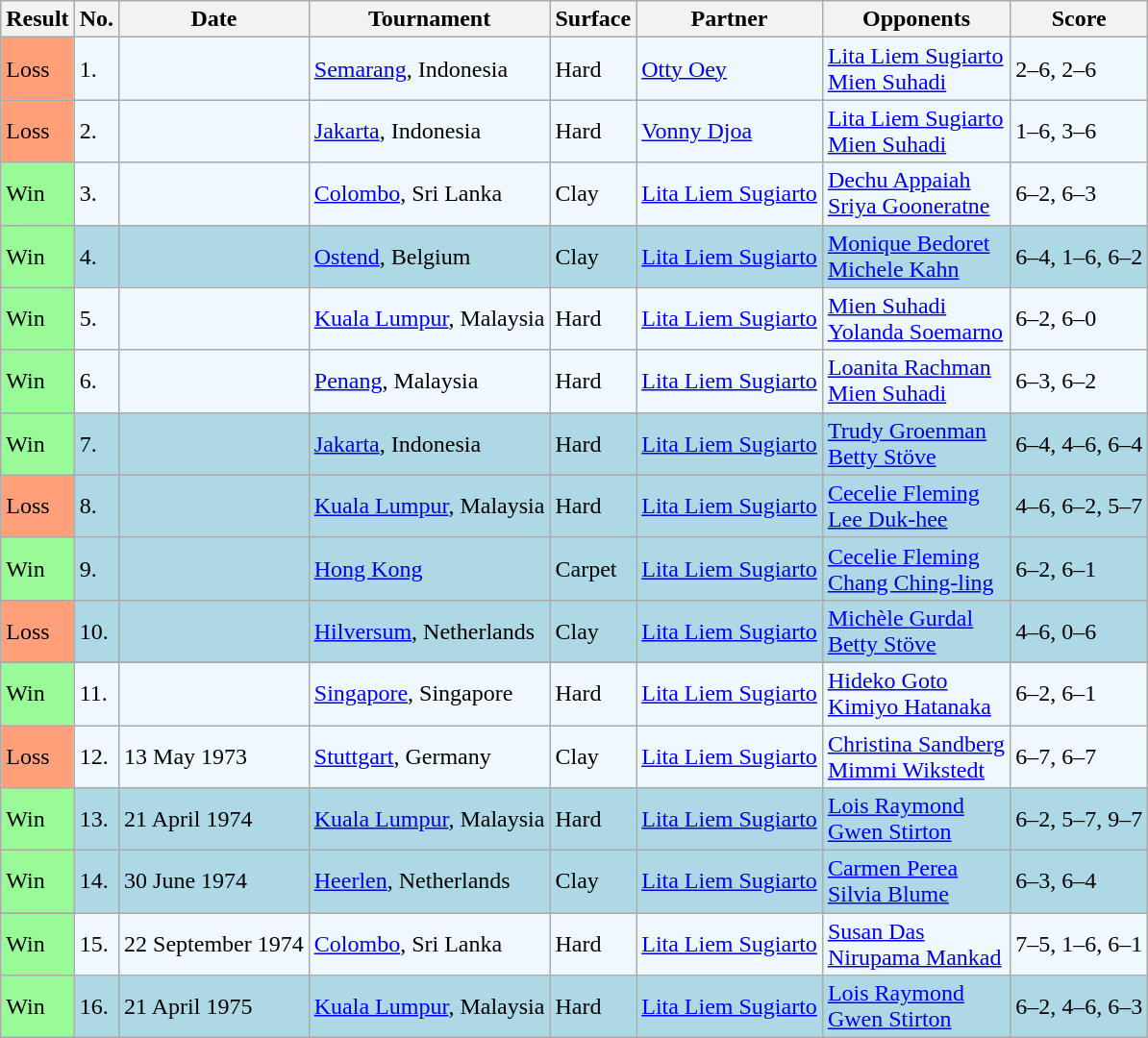<table class="wikitable">
<tr>
<th>Result</th>
<th>No.</th>
<th>Date</th>
<th>Tournament</th>
<th>Surface</th>
<th>Partner</th>
<th>Opponents</th>
<th>Score</th>
</tr>
<tr style="background:#f0f8ff;">
<td style="background:#ffa07a;">Loss</td>
<td>1.</td>
<td></td>
<td><a href='#'>Semarang</a>, Indonesia</td>
<td>Hard</td>
<td> <a href='#'>Otty Oey</a></td>
<td> <a href='#'>Lita Liem Sugiarto</a> <br>  <a href='#'>Mien Suhadi</a></td>
<td>2–6, 2–6</td>
</tr>
<tr style="background:#f0f8ff;">
<td style="background:#ffa07a;">Loss</td>
<td>2.</td>
<td></td>
<td><a href='#'>Jakarta</a>, Indonesia</td>
<td>Hard</td>
<td> <a href='#'>Vonny Djoa</a></td>
<td> <a href='#'>Lita Liem Sugiarto</a> <br>  <a href='#'>Mien Suhadi</a></td>
<td>1–6, 3–6</td>
</tr>
<tr style="background:#f0f8ff;">
<td style="background:#98fb98;">Win</td>
<td>3.</td>
<td></td>
<td><a href='#'>Colombo</a>, Sri Lanka</td>
<td>Clay</td>
<td> <a href='#'>Lita Liem Sugiarto</a></td>
<td> <a href='#'>Dechu Appaiah</a> <br>  <a href='#'>Sriya Gooneratne</a></td>
<td>6–2, 6–3</td>
</tr>
<tr style="background:lightblue;">
<td style="background:#98fb98;">Win</td>
<td>4.</td>
<td></td>
<td><a href='#'>Ostend</a>, Belgium</td>
<td>Clay</td>
<td> <a href='#'>Lita Liem Sugiarto</a></td>
<td> <a href='#'>Monique Bedoret</a> <br>  <a href='#'>Michele Kahn</a></td>
<td>6–4, 1–6, 6–2</td>
</tr>
<tr style="background:#f0f8ff;">
<td style="background:#98fb98;">Win</td>
<td>5.</td>
<td></td>
<td><a href='#'>Kuala Lumpur</a>, Malaysia</td>
<td>Hard</td>
<td> <a href='#'>Lita Liem Sugiarto</a></td>
<td> <a href='#'>Mien Suhadi</a> <br>  <a href='#'>Yolanda Soemarno</a></td>
<td>6–2, 6–0</td>
</tr>
<tr style="background:#f0f8ff;">
<td style="background:#98fb98;">Win</td>
<td>6.</td>
<td></td>
<td><a href='#'>Penang</a>, Malaysia</td>
<td>Hard</td>
<td> <a href='#'>Lita Liem Sugiarto</a></td>
<td> <a href='#'>Loanita Rachman</a> <br>  <a href='#'>Mien Suhadi</a></td>
<td>6–3, 6–2</td>
</tr>
<tr style="background:lightblue;">
<td style="background:#98fb98;">Win</td>
<td>7.</td>
<td></td>
<td><a href='#'>Jakarta</a>, Indonesia</td>
<td>Hard</td>
<td> <a href='#'>Lita Liem Sugiarto</a></td>
<td> <a href='#'>Trudy Groenman</a> <br>  <a href='#'>Betty Stöve</a></td>
<td>6–4, 4–6, 6–4</td>
</tr>
<tr style="background:lightblue;">
<td style="background:#ffa07a;">Loss</td>
<td>8.</td>
<td></td>
<td><a href='#'>Kuala Lumpur</a>, Malaysia</td>
<td>Hard</td>
<td> <a href='#'>Lita Liem Sugiarto</a></td>
<td> <a href='#'>Cecelie Fleming</a> <br>  <a href='#'>Lee Duk-hee</a></td>
<td>4–6, 6–2, 5–7</td>
</tr>
<tr style="background:lightblue;">
<td style="background:#98fb98;">Win</td>
<td>9.</td>
<td></td>
<td><a href='#'>Hong Kong</a></td>
<td>Carpet</td>
<td> <a href='#'>Lita Liem Sugiarto</a></td>
<td> <a href='#'>Cecelie Fleming</a> <br>   <a href='#'>Chang Ching-ling</a></td>
<td>6–2, 6–1</td>
</tr>
<tr style="background:lightblue;">
<td style="background:#ffa07a;">Loss</td>
<td>10.</td>
<td></td>
<td><a href='#'>Hilversum</a>, Netherlands</td>
<td>Clay</td>
<td> <a href='#'>Lita Liem Sugiarto</a></td>
<td> <a href='#'>Michèle Gurdal</a> <br>  <a href='#'>Betty Stöve</a></td>
<td>4–6, 0–6</td>
</tr>
<tr>
</tr>
<tr style="background:#f0f8ff;">
<td style="background:#98fb98;">Win</td>
<td>11.</td>
<td></td>
<td><a href='#'>Singapore</a>, Singapore</td>
<td>Hard</td>
<td> <a href='#'>Lita Liem Sugiarto</a></td>
<td> <a href='#'>Hideko Goto</a> <br>   <a href='#'>Kimiyo Hatanaka</a></td>
<td>6–2, 6–1</td>
</tr>
<tr style="background:#f0f8ff;">
<td style="background:#ffa07a;">Loss</td>
<td>12.</td>
<td>13 May 1973</td>
<td><a href='#'>Stuttgart</a>, Germany</td>
<td>Clay</td>
<td> <a href='#'>Lita Liem Sugiarto</a></td>
<td> <a href='#'>Christina Sandberg</a> <br>  <a href='#'>Mimmi Wikstedt</a></td>
<td>6–7, 6–7</td>
</tr>
<tr style="background:lightblue;">
<td style="background:#98fb98;">Win</td>
<td>13.</td>
<td>21 April 1974</td>
<td><a href='#'>Kuala Lumpur</a>, Malaysia</td>
<td>Hard</td>
<td> <a href='#'>Lita Liem Sugiarto</a></td>
<td> <a href='#'>Lois Raymond</a> <br>  <a href='#'>Gwen Stirton</a></td>
<td>6–2, 5–7, 9–7</td>
</tr>
<tr style="background:lightblue;">
<td style="background:#98fb98;">Win</td>
<td>14.</td>
<td>30 June 1974</td>
<td><a href='#'>Heerlen</a>, Netherlands</td>
<td>Clay</td>
<td> <a href='#'>Lita Liem Sugiarto</a></td>
<td> <a href='#'>Carmen Perea</a> <br>  <a href='#'>Silvia Blume</a></td>
<td>6–3, 6–4</td>
</tr>
<tr>
</tr>
<tr style="background:#f0f8ff;">
<td style="background:#98fb98;">Win</td>
<td>15.</td>
<td>22 September 1974</td>
<td><a href='#'>Colombo</a>, Sri Lanka</td>
<td>Hard</td>
<td> <a href='#'>Lita Liem Sugiarto</a></td>
<td> <a href='#'>Susan Das</a> <br>  <a href='#'>Nirupama Mankad</a></td>
<td>7–5, 1–6, 6–1</td>
</tr>
<tr style="background:lightblue;">
<td style="background:#98fb98;">Win</td>
<td>16.</td>
<td>21 April 1975</td>
<td><a href='#'>Kuala Lumpur</a>, Malaysia</td>
<td>Hard</td>
<td> <a href='#'>Lita Liem Sugiarto</a></td>
<td> <a href='#'>Lois Raymond</a> <br>  <a href='#'>Gwen Stirton</a></td>
<td>6–2, 4–6, 6–3</td>
</tr>
</table>
